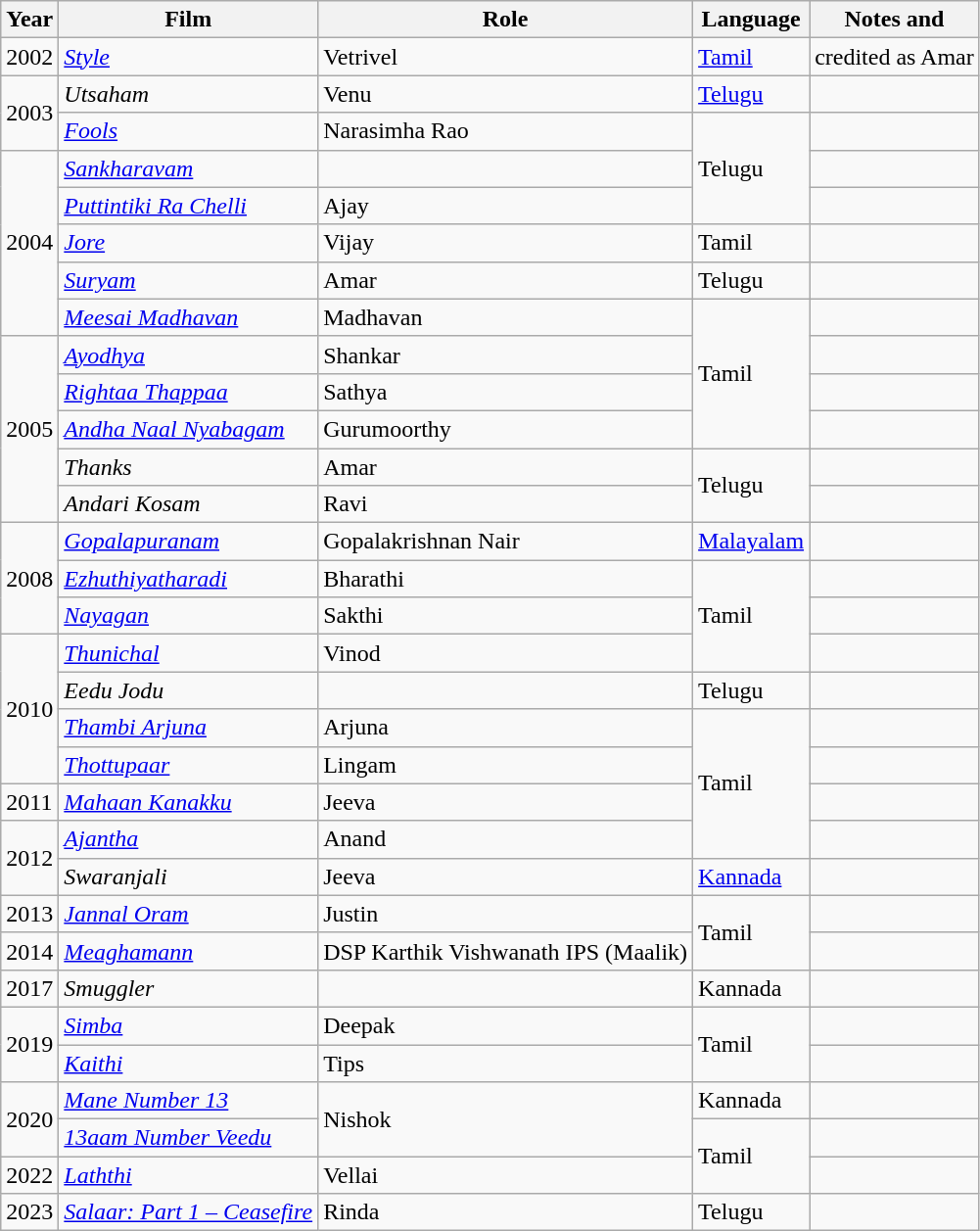<table class="wikitable sortable">
<tr>
<th>Year</th>
<th>Film</th>
<th>Role</th>
<th>Language</th>
<th>Notes and </th>
</tr>
<tr>
<td>2002</td>
<td><em><a href='#'>Style</a></em></td>
<td>Vetrivel</td>
<td><a href='#'>Tamil</a></td>
<td>credited as Amar</td>
</tr>
<tr>
<td rowspan="2">2003</td>
<td><em>Utsaham</em></td>
<td>Venu</td>
<td><a href='#'>Telugu</a></td>
<td></td>
</tr>
<tr>
<td><em><a href='#'>Fools</a></em></td>
<td>Narasimha Rao</td>
<td rowspan="3">Telugu</td>
<td></td>
</tr>
<tr>
<td rowspan="5">2004</td>
<td><em><a href='#'>Sankharavam</a></em></td>
<td></td>
<td></td>
</tr>
<tr>
<td><em><a href='#'>Puttintiki Ra Chelli</a></em></td>
<td>Ajay</td>
<td></td>
</tr>
<tr>
<td><em><a href='#'>Jore</a></em></td>
<td>Vijay</td>
<td>Tamil</td>
<td></td>
</tr>
<tr>
<td><em><a href='#'>Suryam</a></em></td>
<td>Amar</td>
<td>Telugu</td>
<td></td>
</tr>
<tr>
<td><em><a href='#'>Meesai Madhavan</a></em></td>
<td>Madhavan</td>
<td rowspan="4">Tamil</td>
<td></td>
</tr>
<tr>
<td rowspan="5">2005</td>
<td><em><a href='#'>Ayodhya</a></em></td>
<td>Shankar</td>
<td></td>
</tr>
<tr>
<td><em><a href='#'>Rightaa Thappaa</a></em></td>
<td>Sathya</td>
<td></td>
</tr>
<tr>
<td><em><a href='#'>Andha Naal Nyabagam</a></em></td>
<td>Gurumoorthy</td>
<td></td>
</tr>
<tr>
<td><em>Thanks</em></td>
<td>Amar</td>
<td rowspan="2">Telugu</td>
<td></td>
</tr>
<tr>
<td><em>Andari Kosam</em></td>
<td>Ravi</td>
<td></td>
</tr>
<tr>
<td rowspan="3">2008</td>
<td><em><a href='#'>Gopalapuranam</a></em></td>
<td>Gopalakrishnan Nair</td>
<td><a href='#'>Malayalam</a></td>
<td></td>
</tr>
<tr>
<td><em><a href='#'>Ezhuthiyatharadi</a></em></td>
<td>Bharathi</td>
<td rowspan="3">Tamil</td>
<td></td>
</tr>
<tr>
<td><em><a href='#'>Nayagan</a></em></td>
<td>Sakthi</td>
<td></td>
</tr>
<tr>
<td rowspan="4">2010</td>
<td><em><a href='#'>Thunichal</a></em></td>
<td>Vinod</td>
<td></td>
</tr>
<tr>
<td><em>Eedu Jodu</em></td>
<td></td>
<td>Telugu</td>
<td></td>
</tr>
<tr>
<td><em><a href='#'>Thambi Arjuna</a></em></td>
<td>Arjuna</td>
<td rowspan="4">Tamil</td>
<td></td>
</tr>
<tr>
<td><em><a href='#'>Thottupaar</a></em></td>
<td>Lingam</td>
<td></td>
</tr>
<tr>
<td>2011</td>
<td><em><a href='#'>Mahaan Kanakku</a></em></td>
<td>Jeeva</td>
<td></td>
</tr>
<tr>
<td rowspan="2">2012</td>
<td><em><a href='#'>Ajantha</a></em></td>
<td>Anand</td>
<td></td>
</tr>
<tr>
<td><em>Swaranjali</em></td>
<td>Jeeva</td>
<td><a href='#'>Kannada</a></td>
<td></td>
</tr>
<tr>
<td>2013</td>
<td><em><a href='#'>Jannal Oram</a></em></td>
<td>Justin</td>
<td rowspan="2">Tamil</td>
<td></td>
</tr>
<tr>
<td>2014</td>
<td><em><a href='#'>Meaghamann</a></em></td>
<td>DSP Karthik Vishwanath IPS (Maalik)</td>
<td></td>
</tr>
<tr>
<td>2017</td>
<td><em>Smuggler</em></td>
<td></td>
<td>Kannada</td>
<td></td>
</tr>
<tr>
<td rowspan="2">2019</td>
<td><em><a href='#'>Simba</a></em></td>
<td>Deepak</td>
<td rowspan="2">Tamil</td>
<td></td>
</tr>
<tr>
<td><em><a href='#'>Kaithi</a></em></td>
<td>Tips</td>
<td></td>
</tr>
<tr>
<td rowspan="2">2020</td>
<td><em><a href='#'>Mane Number 13</a></em></td>
<td rowspan="2">Nishok</td>
<td>Kannada</td>
<td></td>
</tr>
<tr>
<td><em><a href='#'>13aam Number Veedu</a></em></td>
<td rowspan="2">Tamil</td>
<td></td>
</tr>
<tr>
<td>2022</td>
<td><em><a href='#'>Laththi</a></em></td>
<td>Vellai</td>
<td></td>
</tr>
<tr>
<td>2023</td>
<td><em><a href='#'>Salaar: Part 1 – Ceasefire</a></em></td>
<td>Rinda</td>
<td>Telugu</td>
<td></td>
</tr>
</table>
